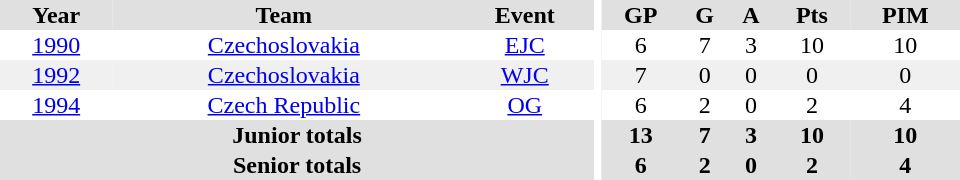<table border="0" cellpadding="1" cellspacing="0" ID="Table3" style="text-align:center; width:40em">
<tr ALIGN="center" bgcolor="#e0e0e0">
<th>Year</th>
<th>Team</th>
<th>Event</th>
<th rowspan="99" bgcolor="#ffffff"></th>
<th>GP</th>
<th>G</th>
<th>A</th>
<th>Pts</th>
<th>PIM</th>
</tr>
<tr>
<td><a href='#'>1990</a></td>
<td><a href='#'>Czechoslovakia</a></td>
<td><a href='#'>EJC</a></td>
<td>6</td>
<td>7</td>
<td>3</td>
<td>10</td>
<td>10</td>
</tr>
<tr bgcolor="#f0f0f0">
<td><a href='#'>1992</a></td>
<td><a href='#'>Czechoslovakia</a></td>
<td><a href='#'>WJC</a></td>
<td>7</td>
<td>0</td>
<td>0</td>
<td>0</td>
<td>0</td>
</tr>
<tr>
<td><a href='#'>1994</a></td>
<td><a href='#'>Czech Republic</a></td>
<td><a href='#'>OG</a></td>
<td>6</td>
<td>2</td>
<td>0</td>
<td>2</td>
<td>4</td>
</tr>
<tr bgcolor="#e0e0e0">
<th colspan="3">Junior totals</th>
<th>13</th>
<th>7</th>
<th>3</th>
<th>10</th>
<th>10</th>
</tr>
<tr bgcolor="#e0e0e0">
<th colspan="3">Senior totals</th>
<th>6</th>
<th>2</th>
<th>0</th>
<th>2</th>
<th>4</th>
</tr>
</table>
